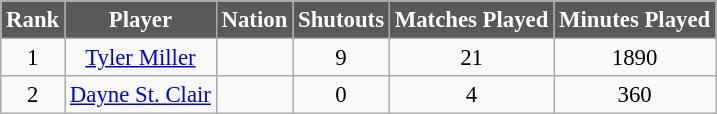<table class="wikitable" style="font-size: 95%; text-align: center;">
<tr>
</tr>
<tr>
<th style="background:#585958; color:#FFFFFF; text-align:center;">Rank</th>
<th style="background:#585958; color:#FFFFFF; text-align:center;">Player</th>
<th style="background:#585958; color:#FFFFFF; text-align:center;">Nation</th>
<th style="background:#585958; color:#FFFFFF; text-align:center;">Shutouts</th>
<th style="background:#585958; color:#FFFFFF; text-align:center;">Matches Played</th>
<th style="background:#585958; color:#FFFFFF; text-align:center;">Minutes Played</th>
</tr>
<tr>
<td rowspan="1">1</td>
<td><a href='#'>Tyler Miller</a></td>
<td></td>
<td>9</td>
<td>21</td>
<td>1890</td>
</tr>
<tr>
<td rowspan="1">2</td>
<td><a href='#'>Dayne St. Clair</a></td>
<td></td>
<td>0</td>
<td>4</td>
<td>360</td>
</tr>
</table>
